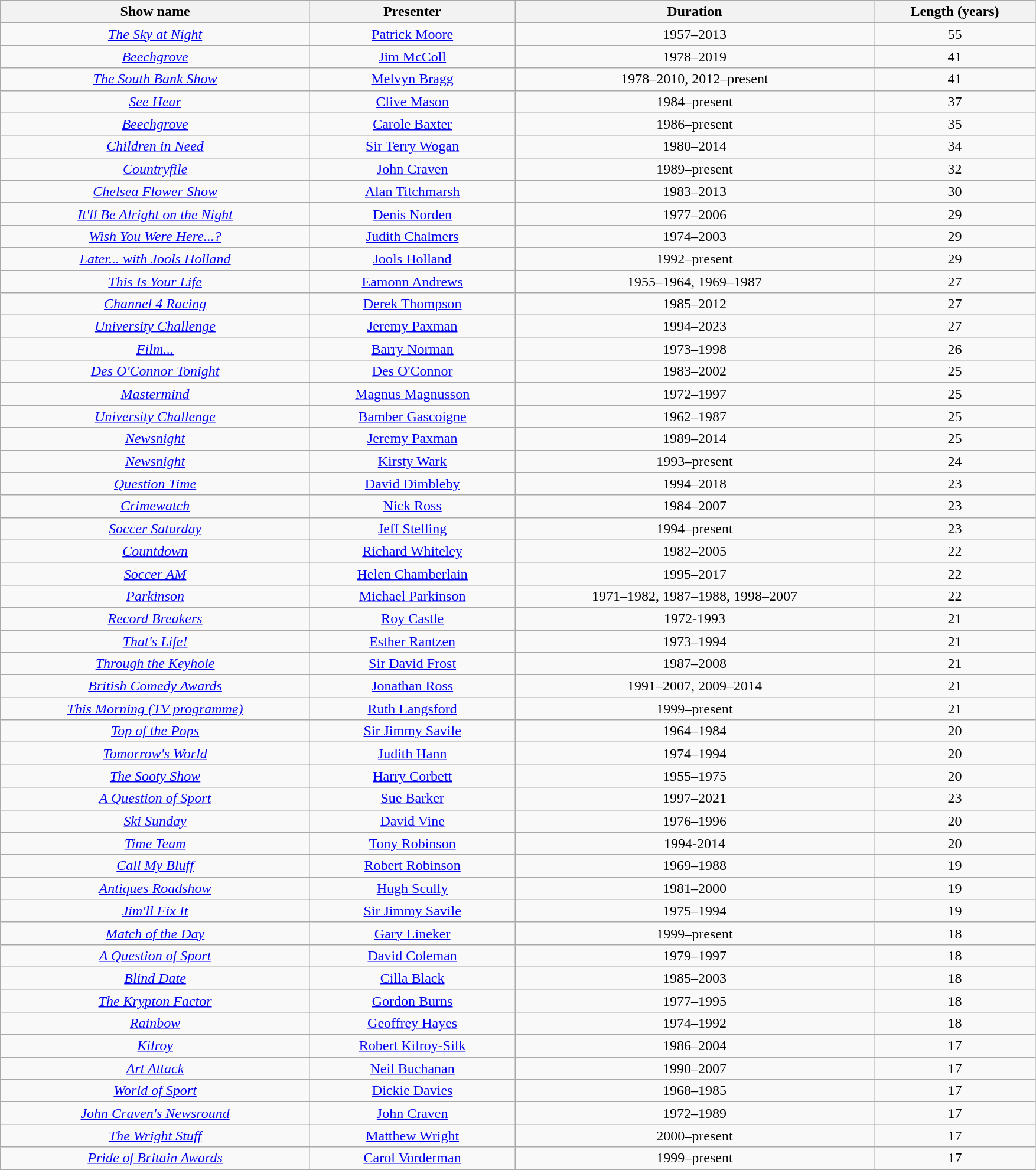<table class="wikitable sortable" style="text-align:center;" width=92.5%>
<tr>
<th>Show name</th>
<th>Presenter</th>
<th>Duration</th>
<th>Length (years)</th>
</tr>
<tr>
<td><em><a href='#'>The Sky at Night</a></em></td>
<td><a href='#'>Patrick Moore</a></td>
<td>1957–2013</td>
<td>55</td>
</tr>
<tr>
<td><em><a href='#'>Beechgrove</a></em></td>
<td><a href='#'>Jim McColl</a></td>
<td>1978–2019</td>
<td>41</td>
</tr>
<tr>
<td><em><a href='#'>The South Bank Show</a></em></td>
<td><a href='#'>Melvyn Bragg</a></td>
<td>1978–2010, 2012–present</td>
<td>41</td>
</tr>
<tr>
<td><em><a href='#'>See Hear</a></em></td>
<td><a href='#'>Clive Mason</a></td>
<td>1984–present</td>
<td>37</td>
</tr>
<tr>
<td><em><a href='#'>Beechgrove</a></em></td>
<td><a href='#'>Carole Baxter</a></td>
<td>1986–present</td>
<td>35</td>
</tr>
<tr>
<td><em><a href='#'>Children in Need</a></em></td>
<td><a href='#'>Sir Terry Wogan</a></td>
<td>1980–2014</td>
<td>34</td>
</tr>
<tr>
<td><em><a href='#'>Countryfile</a></em></td>
<td><a href='#'>John Craven</a></td>
<td>1989–present</td>
<td>32</td>
</tr>
<tr>
<td><em><a href='#'>Chelsea Flower Show</a></em></td>
<td><a href='#'>Alan Titchmarsh</a></td>
<td>1983–2013</td>
<td>30</td>
</tr>
<tr>
<td><em><a href='#'>It'll Be Alright on the Night</a></em></td>
<td><a href='#'>Denis Norden</a></td>
<td>1977–2006</td>
<td>29</td>
</tr>
<tr>
<td><em><a href='#'>Wish You Were Here...?</a></em></td>
<td><a href='#'>Judith Chalmers</a></td>
<td>1974–2003</td>
<td>29</td>
</tr>
<tr>
<td><em><a href='#'>Later... with Jools Holland</a></em></td>
<td><a href='#'>Jools Holland</a></td>
<td>1992–present</td>
<td>29</td>
</tr>
<tr>
<td><em><a href='#'>This Is Your Life</a></em></td>
<td><a href='#'>Eamonn Andrews</a></td>
<td>1955–1964, 1969–1987</td>
<td>27</td>
</tr>
<tr>
<td><em><a href='#'>Channel 4 Racing</a></em></td>
<td><a href='#'>Derek Thompson</a></td>
<td>1985–2012</td>
<td>27</td>
</tr>
<tr>
<td><em><a href='#'>University Challenge</a></em></td>
<td><a href='#'>Jeremy Paxman</a></td>
<td>1994–2023</td>
<td>27</td>
</tr>
<tr>
<td><em><a href='#'>Film...</a></em></td>
<td><a href='#'>Barry Norman</a></td>
<td>1973–1998</td>
<td>26</td>
</tr>
<tr>
<td><em><a href='#'>Des O'Connor Tonight</a></em></td>
<td><a href='#'>Des O'Connor</a></td>
<td>1983–2002</td>
<td>25</td>
</tr>
<tr>
<td><em><a href='#'>Mastermind</a></em></td>
<td><a href='#'>Magnus Magnusson</a></td>
<td>1972–1997</td>
<td>25</td>
</tr>
<tr>
<td><em><a href='#'>University Challenge</a></em></td>
<td><a href='#'>Bamber Gascoigne</a></td>
<td>1962–1987</td>
<td>25</td>
</tr>
<tr>
<td><em><a href='#'>Newsnight</a></em></td>
<td><a href='#'>Jeremy Paxman</a></td>
<td>1989–2014</td>
<td>25</td>
</tr>
<tr>
<td><em><a href='#'>Newsnight</a></em></td>
<td><a href='#'>Kirsty Wark</a></td>
<td>1993–present</td>
<td>24</td>
</tr>
<tr>
<td><em><a href='#'>Question Time</a></em></td>
<td><a href='#'>David Dimbleby</a></td>
<td>1994–2018</td>
<td>23</td>
</tr>
<tr>
<td><em><a href='#'>Crimewatch</a></em></td>
<td><a href='#'>Nick Ross</a></td>
<td>1984–2007</td>
<td>23</td>
</tr>
<tr>
<td><em><a href='#'>Soccer Saturday</a></em></td>
<td><a href='#'>Jeff Stelling</a></td>
<td>1994–present</td>
<td>23</td>
</tr>
<tr>
<td><em><a href='#'>Countdown</a></em></td>
<td><a href='#'>Richard Whiteley</a></td>
<td>1982–2005</td>
<td>22</td>
</tr>
<tr>
<td><em><a href='#'>Soccer AM</a></em></td>
<td><a href='#'>Helen Chamberlain</a></td>
<td>1995–2017</td>
<td>22</td>
</tr>
<tr>
<td><em><a href='#'>Parkinson</a></em></td>
<td><a href='#'>Michael Parkinson</a></td>
<td>1971–1982, 1987–1988, 1998–2007</td>
<td>22</td>
</tr>
<tr>
<td><em><a href='#'>Record Breakers</a></em></td>
<td><a href='#'>Roy Castle</a></td>
<td>1972-1993</td>
<td>21</td>
</tr>
<tr>
<td><em><a href='#'>That's Life!</a></em></td>
<td><a href='#'>Esther Rantzen</a></td>
<td>1973–1994</td>
<td>21</td>
</tr>
<tr>
<td><em><a href='#'>Through the Keyhole</a></em></td>
<td><a href='#'>Sir David Frost</a></td>
<td>1987–2008</td>
<td>21</td>
</tr>
<tr>
<td><em><a href='#'>British Comedy Awards</a></em></td>
<td><a href='#'>Jonathan Ross</a></td>
<td>1991–2007, 2009–2014</td>
<td>21</td>
</tr>
<tr>
<td><em><a href='#'>This Morning (TV programme)</a></em></td>
<td><a href='#'>Ruth Langsford</a></td>
<td>1999–present</td>
<td>21</td>
</tr>
<tr>
<td><em><a href='#'>Top of the Pops</a></em></td>
<td><a href='#'>Sir Jimmy Savile</a></td>
<td>1964–1984</td>
<td>20</td>
</tr>
<tr>
<td><em><a href='#'>Tomorrow's World</a></em></td>
<td><a href='#'>Judith Hann</a></td>
<td>1974–1994</td>
<td>20</td>
</tr>
<tr>
<td><em><a href='#'>The Sooty Show</a></em></td>
<td><a href='#'>Harry Corbett</a></td>
<td>1955–1975</td>
<td>20</td>
</tr>
<tr>
<td><em><a href='#'>A Question of Sport</a></em></td>
<td><a href='#'>Sue Barker</a></td>
<td>1997–2021</td>
<td>23</td>
</tr>
<tr>
<td><em><a href='#'>Ski Sunday</a></em></td>
<td><a href='#'>David Vine</a></td>
<td>1976–1996</td>
<td>20</td>
</tr>
<tr>
<td><em><a href='#'>Time Team</a></em></td>
<td><a href='#'>Tony Robinson</a></td>
<td>1994-2014</td>
<td>20</td>
</tr>
<tr>
<td><em><a href='#'>Call My Bluff</a></em></td>
<td><a href='#'>Robert Robinson</a></td>
<td>1969–1988</td>
<td>19</td>
</tr>
<tr>
<td><em><a href='#'>Antiques Roadshow</a></em></td>
<td><a href='#'>Hugh Scully</a></td>
<td>1981–2000</td>
<td>19</td>
</tr>
<tr>
<td><em><a href='#'>Jim'll Fix It</a></em></td>
<td><a href='#'>Sir Jimmy Savile</a></td>
<td>1975–1994</td>
<td>19</td>
</tr>
<tr>
<td><em><a href='#'>Match of the Day</a></em></td>
<td><a href='#'>Gary Lineker</a></td>
<td>1999–present</td>
<td>18</td>
</tr>
<tr>
<td><em><a href='#'>A Question of Sport</a></em></td>
<td><a href='#'>David Coleman</a></td>
<td>1979–1997</td>
<td>18</td>
</tr>
<tr>
<td><em><a href='#'>Blind Date</a></em></td>
<td><a href='#'>Cilla Black</a></td>
<td>1985–2003</td>
<td>18</td>
</tr>
<tr>
<td><em><a href='#'>The Krypton Factor</a></em></td>
<td><a href='#'>Gordon Burns</a></td>
<td>1977–1995</td>
<td>18</td>
</tr>
<tr>
<td><em><a href='#'>Rainbow</a></em></td>
<td><a href='#'>Geoffrey Hayes</a></td>
<td>1974–1992</td>
<td>18</td>
</tr>
<tr>
<td><em><a href='#'>Kilroy</a></em></td>
<td><a href='#'>Robert Kilroy-Silk</a></td>
<td>1986–2004</td>
<td>17</td>
</tr>
<tr>
<td><em><a href='#'>Art Attack</a></em></td>
<td><a href='#'>Neil Buchanan</a></td>
<td>1990–2007</td>
<td>17</td>
</tr>
<tr>
<td><em><a href='#'>World of Sport</a></em></td>
<td><a href='#'>Dickie Davies</a></td>
<td>1968–1985</td>
<td>17</td>
</tr>
<tr>
<td><em><a href='#'>John Craven's Newsround</a></em></td>
<td><a href='#'>John Craven</a></td>
<td>1972–1989</td>
<td>17</td>
</tr>
<tr>
<td><em><a href='#'>The Wright Stuff</a></em></td>
<td><a href='#'>Matthew Wright</a></td>
<td>2000–present</td>
<td>17</td>
</tr>
<tr>
<td><em><a href='#'>Pride of Britain Awards</a></em></td>
<td><a href='#'>Carol Vorderman</a></td>
<td>1999–present</td>
<td>17</td>
</tr>
<tr>
</tr>
</table>
